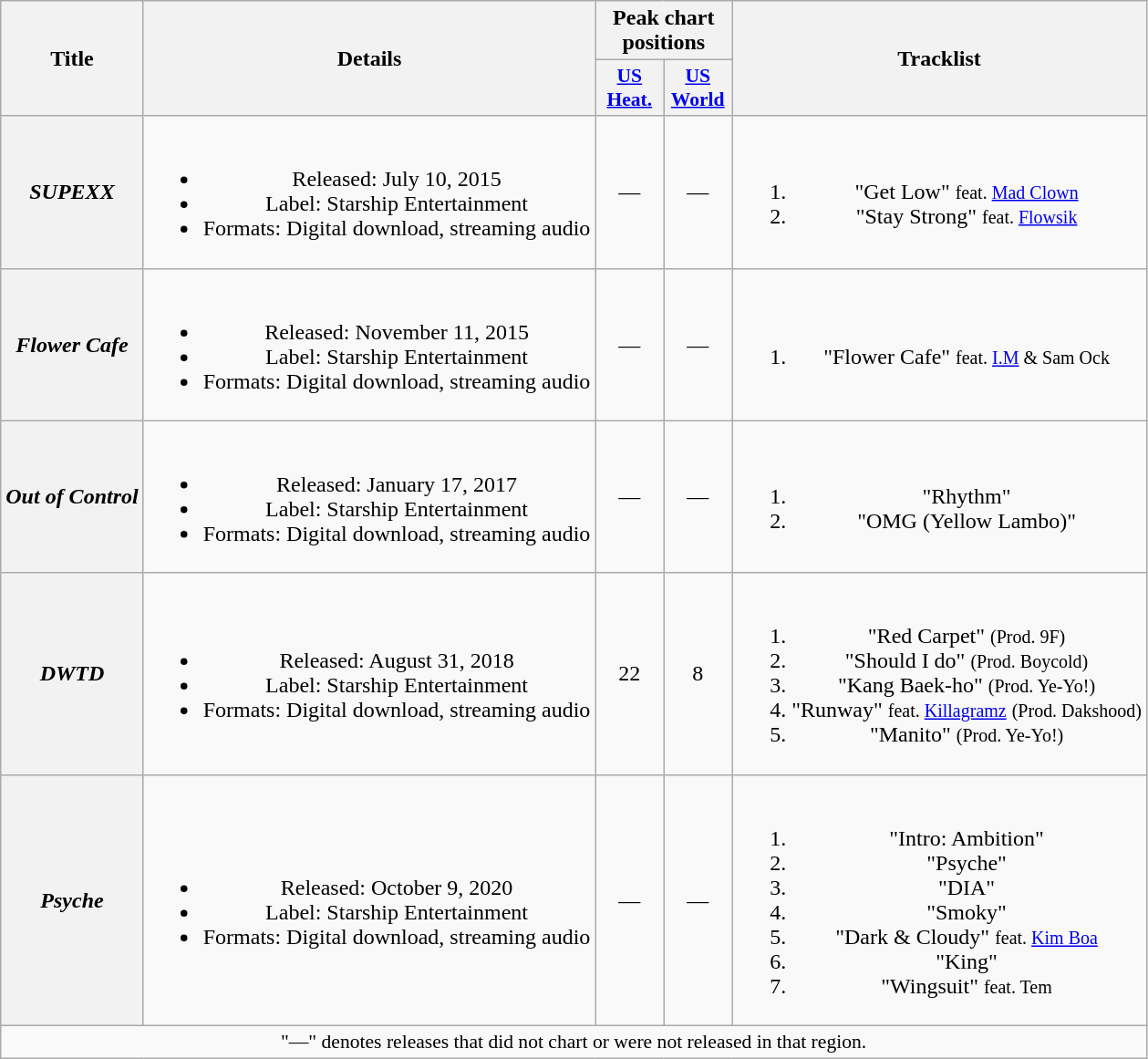<table class="wikitable plainrowheaders" style="text-align:center;">
<tr>
<th rowspan="2" scope="col">Title</th>
<th rowspan="2" scope="col">Details</th>
<th colspan="2">Peak chart positions</th>
<th rowspan="2" scope="col">Tracklist</th>
</tr>
<tr>
<th scope="col" style="width:3em;font-size:90%;"><a href='#'>US<br>Heat.</a><br></th>
<th scope="col" style="width:3em;font-size:90%;"><a href='#'>US<br>World</a><br></th>
</tr>
<tr>
<th scope="row"><em>SUPEXX</em></th>
<td><br><ul><li>Released: July 10, 2015</li><li>Label: Starship Entertainment</li><li>Formats: Digital download, streaming audio</li></ul></td>
<td>—</td>
<td>—</td>
<td><br><ol><li>"Get Low" <small>feat. <a href='#'>Mad Clown</a></small></li><li>"Stay Strong" <small>feat. <a href='#'>Flowsik</a></small></li></ol></td>
</tr>
<tr>
<th scope="row"><em>Flower Cafe</em></th>
<td><br><ul><li>Released: November 11, 2015</li><li>Label: Starship Entertainment</li><li>Formats: Digital download, streaming audio</li></ul></td>
<td>—</td>
<td>—</td>
<td><br><ol><li>"Flower Cafe" <small>feat. <a href='#'>I.M</a> & Sam Ock</small></li></ol></td>
</tr>
<tr>
<th scope="row"><em>Out of Control</em></th>
<td><br><ul><li>Released: January 17, 2017</li><li>Label: Starship Entertainment</li><li>Formats: Digital download, streaming audio</li></ul></td>
<td>—</td>
<td>—</td>
<td><br><ol><li>"Rhythm"</li><li>"OMG (Yellow Lambo)"</li></ol></td>
</tr>
<tr>
<th scope="row"><em>DWTD</em></th>
<td><br><ul><li>Released: August 31, 2018</li><li>Label: Starship Entertainment</li><li>Formats: Digital download, streaming audio</li></ul></td>
<td>22</td>
<td>8</td>
<td><br><ol><li>"Red Carpet" <small>(Prod. 9F)</small></li><li>"Should I do" <small>(Prod. Boycold)</small></li><li>"Kang Baek-ho" <small>(Prod. Ye-Yo!)</small></li><li>"Runway" <small>feat. <a href='#'>Killagramz</a></small> <small>(Prod. Dakshood)</small></li><li>"Manito" <small>(Prod. Ye-Yo!)</small></li></ol></td>
</tr>
<tr>
<th scope="row"><em>Psyche</em></th>
<td><br><ul><li>Released: October 9, 2020</li><li>Label: Starship Entertainment</li><li>Formats: Digital download, streaming audio</li></ul></td>
<td>—</td>
<td>—</td>
<td><br><ol><li>"Intro: Ambition"</li><li>"Psyche"</li><li>"DIA"</li><li>"Smoky"</li><li>"Dark & Cloudy" <small>feat. <a href='#'>Kim Boa</a></small></li><li>"King"</li><li>"Wingsuit" <small>feat. Tem</small></li></ol></td>
</tr>
<tr>
<td colspan="5" style="font-size:90%">"—" denotes releases that did not chart or were not released in that region.</td>
</tr>
</table>
